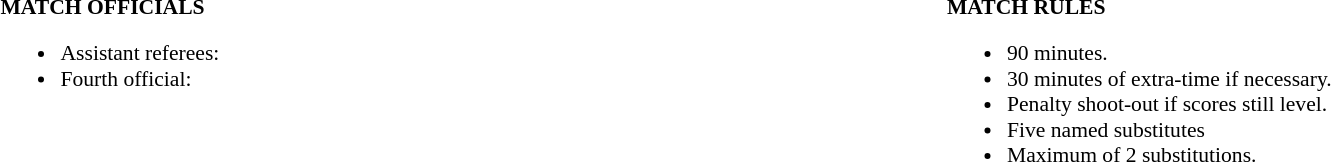<table width=100% style="font-size: 90%">
<tr>
<td width=50% valign=top><br><strong>MATCH OFFICIALS</strong><ul><li>Assistant referees:</li><li>Fourth official:</li></ul></td>
<td width=50% valign=top><br><strong>MATCH RULES</strong><ul><li>90 minutes.</li><li>30 minutes of extra-time if necessary.</li><li>Penalty shoot-out if scores still level.</li><li>Five named substitutes</li><li>Maximum of 2 substitutions.</li></ul></td>
</tr>
</table>
